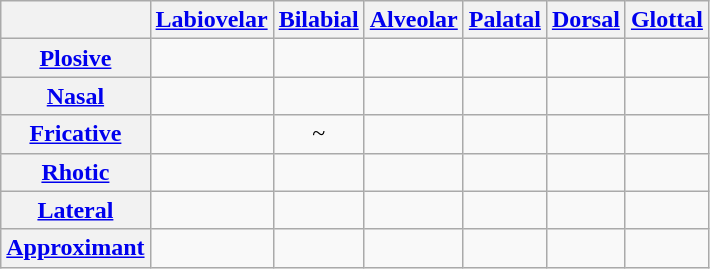<table class="wikitable" style="text-align:center;">
<tr>
<th></th>
<th><a href='#'>Labiovelar</a></th>
<th><a href='#'>Bilabial</a></th>
<th><a href='#'>Alveolar</a></th>
<th><a href='#'>Palatal</a></th>
<th><a href='#'>Dorsal</a></th>
<th><a href='#'>Glottal</a></th>
</tr>
<tr>
<th><a href='#'>Plosive</a></th>
<td> </td>
<td> </td>
<td> </td>
<td> </td>
<td> </td>
<td></td>
</tr>
<tr>
<th><a href='#'>Nasal</a></th>
<td> </td>
<td> </td>
<td> </td>
<td></td>
<td> </td>
<td></td>
</tr>
<tr>
<th><a href='#'>Fricative</a></th>
<td></td>
<td> ~  </td>
<td> </td>
<td></td>
<td> </td>
<td> </td>
</tr>
<tr>
<th><a href='#'>Rhotic</a></th>
<td></td>
<td></td>
<td> </td>
<td></td>
<td></td>
<td></td>
</tr>
<tr>
<th><a href='#'>Lateral</a></th>
<td></td>
<td></td>
<td> </td>
<td></td>
<td></td>
<td></td>
</tr>
<tr>
<th><a href='#'>Approximant</a></th>
<td> </td>
<td></td>
<td></td>
<td></td>
<td></td>
<td></td>
</tr>
</table>
